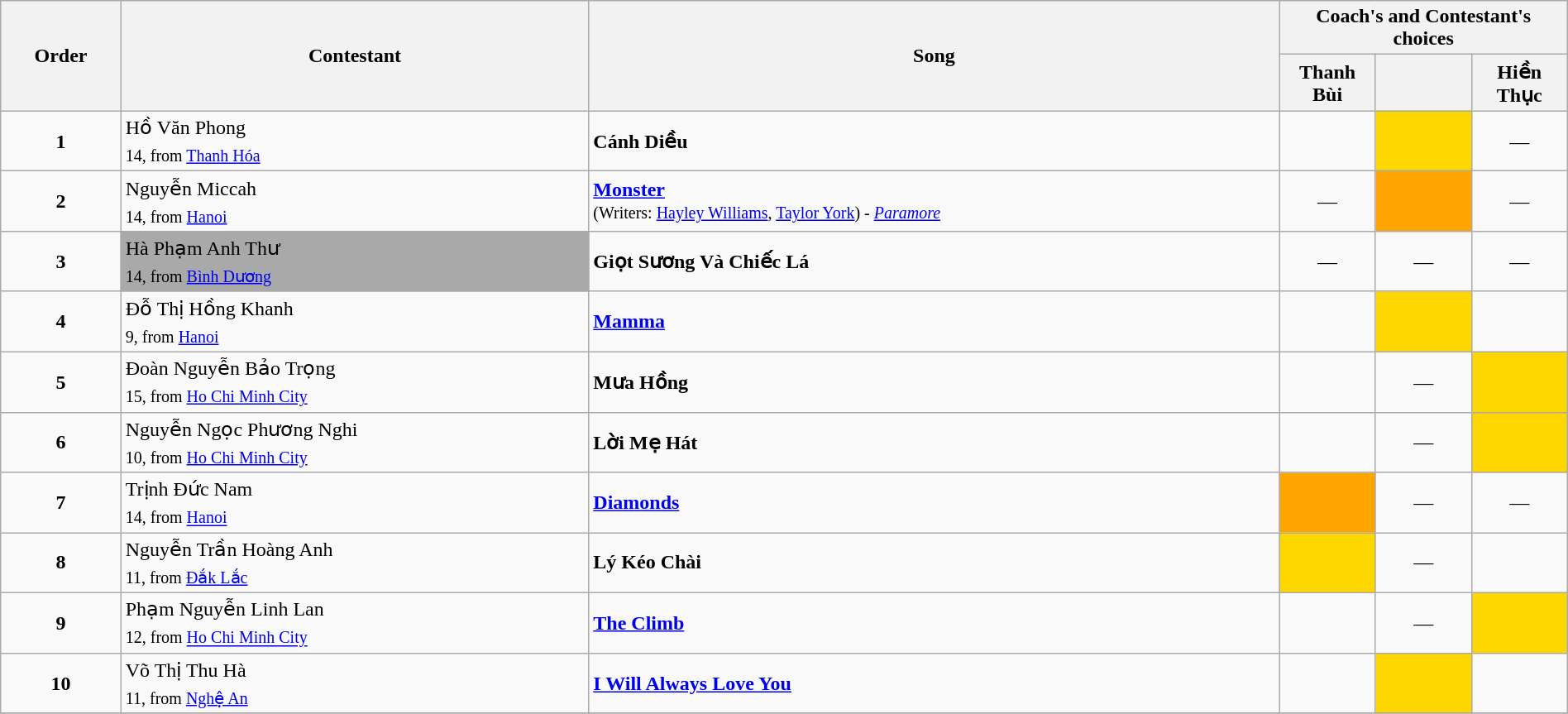<table class="wikitable" style="width:100%;">
<tr>
<th rowspan=2>Order</th>
<th rowspan=2>Contestant</th>
<th rowspan=2>Song</th>
<th colspan=4>Coach's and Contestant's choices</th>
</tr>
<tr>
<th width="70">Thanh Bùi</th>
<th width="70"></th>
<th width="70">Hiền Thục</th>
</tr>
<tr>
<td align="center"><strong>1</strong></td>
<td>Hồ Văn Phong<br><sub>14, from <a href='#'>Thanh Hóa</a></sub></td>
<td><strong>Cánh Diều</strong><br></td>
<td style="text-align:center;"></td>
<td style="background:gold;text-align:center;"></td>
<td align="center">—</td>
</tr>
<tr>
<td align="center"><strong>2</strong></td>
<td>Nguyễn Miccah<br><sub>14, from <a href='#'>Hanoi</a></sub></td>
<td><strong><a href='#'>Monster</a></strong><br><small>(Writers: <a href='#'>Hayley Williams</a>, <a href='#'>Taylor York</a>) - <em><a href='#'>Paramore</a></em></small></td>
<td align="center">—</td>
<td style="background:orange;text-align:center;"></td>
<td align="center">—</td>
</tr>
<tr>
<td align="center"><strong>3</strong></td>
<td style="background:darkgray;text-align:left;">Hà Phạm Anh Thư<br><sub>14, from <a href='#'>Bình Dương</a></sub></td>
<td><strong>Giọt Sương Và Chiếc Lá</strong><br></td>
<td align="center">—</td>
<td align="center">—</td>
<td align="center">—</td>
</tr>
<tr>
<td align="center"><strong>4</strong></td>
<td>Đỗ Thị Hồng Khanh<br><sub>9, from <a href='#'>Hanoi</a></sub></td>
<td><strong><a href='#'>Mamma</a></strong><br></td>
<td style="text-align:center;"></td>
<td style="background:gold;text-align:center;"></td>
<td style="text-align:center;"></td>
</tr>
<tr>
<td align="center"><strong>5</strong></td>
<td>Đoàn Nguyễn Bảo Trọng<br><sub>15, from <a href='#'>Ho Chi Minh City</a></sub></td>
<td><strong>Mưa Hồng</strong><br></td>
<td style="text-align:center;"></td>
<td align="center">—</td>
<td style="background:gold;text-align:center;"></td>
</tr>
<tr>
<td align="center"><strong>6</strong></td>
<td>Nguyễn Ngọc Phương Nghi<br><sub>10, from <a href='#'>Ho Chi Minh City</a></sub></td>
<td><strong>Lời Mẹ Hát</strong><br></td>
<td style="text-align:center;"></td>
<td align="center">—</td>
<td style="background:gold;text-align:center;"></td>
</tr>
<tr>
<td align="center"><strong>7</strong></td>
<td>Trịnh Đức Nam<br><sub>14, from <a href='#'>Hanoi</a></sub></td>
<td><strong><a href='#'>Diamonds</a></strong><br></td>
<td style="background:orange;text-align:center;"></td>
<td align="center">—</td>
<td align="center">—</td>
</tr>
<tr>
<td align="center"><strong>8</strong></td>
<td>Nguyễn Trần Hoàng Anh<br><sub>11, from <a href='#'>Đắk Lắc</a></sub></td>
<td><strong>Lý Kéo Chài</strong><br></td>
<td style="background:gold;text-align:center;"></td>
<td align="center">—</td>
<td style="text-align:center;"></td>
</tr>
<tr>
<td align="center"><strong>9</strong></td>
<td>Phạm Nguyễn Linh Lan<br><sub>12, from <a href='#'>Ho Chi Minh City</a></sub></td>
<td><strong><a href='#'>The Climb</a></strong><br></td>
<td style="text-align:center;"></td>
<td align="center">—</td>
<td style="background:gold;text-align:center;"></td>
</tr>
<tr>
<td align="center"><strong>10</strong></td>
<td>Võ Thị Thu Hà<br><sub>11, from <a href='#'>Nghệ An</a></sub></td>
<td><strong><a href='#'>I Will Always Love You</a></strong><br></td>
<td style="text-align:center;"></td>
<td style="background:gold;text-align:center;"></td>
<td style="text-align:center;"></td>
</tr>
<tr>
</tr>
</table>
